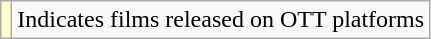<table class="wikitable">
<tr>
<td style="background:#ffc;"></td>
<td>Indicates films released on OTT platforms</td>
</tr>
</table>
